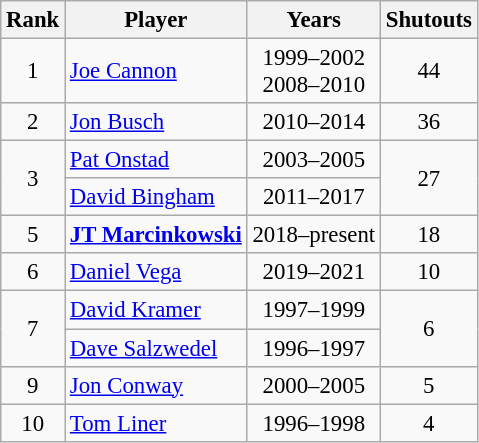<table class="wikitable" style="font-size:95%;">
<tr>
<th>Rank</th>
<th>Player</th>
<th align=center>Years</th>
<th>Shutouts </th>
</tr>
<tr>
<td align=center>1</td>
<td> <a href='#'>Joe Cannon</a></td>
<td align=center>1999–2002<br>2008–2010</td>
<td align=center>44</td>
</tr>
<tr>
<td align=center>2</td>
<td> <a href='#'>Jon Busch</a></td>
<td align=center>2010–2014</td>
<td align=center>36</td>
</tr>
<tr>
<td rowspan="2" style="text-align:center;">3</td>
<td> <a href='#'>Pat Onstad</a></td>
<td align=center>2003–2005</td>
<td rowspan="2" style="text-align:center;">27</td>
</tr>
<tr>
<td> <a href='#'>David Bingham</a></td>
<td align=center>2011–2017</td>
</tr>
<tr>
<td align=center>5</td>
<td> <strong><a href='#'>JT Marcinkowski</a></strong></td>
<td align=center>2018–present</td>
<td align=center>18</td>
</tr>
<tr>
<td align=center>6</td>
<td> <a href='#'>Daniel Vega</a></td>
<td align=center>2019–2021</td>
<td align=center>10</td>
</tr>
<tr>
<td rowspan="2" style="text-align:center;">7</td>
<td> <a href='#'>David Kramer</a></td>
<td align=center>1997–1999</td>
<td rowspan="2" style="text-align:center;">6</td>
</tr>
<tr>
<td> <a href='#'>Dave Salzwedel</a></td>
<td align=center>1996–1997</td>
</tr>
<tr>
<td align=center>9</td>
<td> <a href='#'>Jon Conway</a></td>
<td align=center>2000–2005</td>
<td align=center>5</td>
</tr>
<tr>
<td align=center>10</td>
<td> <a href='#'>Tom Liner</a></td>
<td align=center>1996–1998</td>
<td align=center>4</td>
</tr>
</table>
